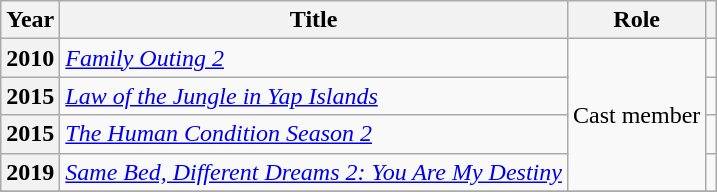<table class="wikitable plainrowheaders">
<tr>
<th scope="col">Year</th>
<th scope="col">Title</th>
<th scope="col">Role</th>
<th scope="col" class="unsortable"></th>
</tr>
<tr>
<th scope="row">2010</th>
<td><em><a href='#'>Family Outing 2</a></em></td>
<td rowspan="4">Cast member</td>
<td style="text-align:center"></td>
</tr>
<tr>
<th scope="row">2015</th>
<td><em><a href='#'>Law of the Jungle in Yap Islands</a></em></td>
<td></td>
</tr>
<tr>
<th scope="row">2015</th>
<td><em><a href='#'>The Human Condition Season 2</a></em></td>
<td></td>
</tr>
<tr>
<th scope="row">2019</th>
<td><em><a href='#'>Same Bed, Different Dreams 2: You Are My Destiny</a></em></td>
<td style="text-align:center"></td>
</tr>
<tr>
</tr>
</table>
